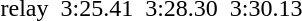<table>
<tr>
<td> relay</td>
<td></td>
<td>3:25.41 </td>
<td></td>
<td>3:28.30</td>
<td></td>
<td>3:30.13</td>
</tr>
</table>
